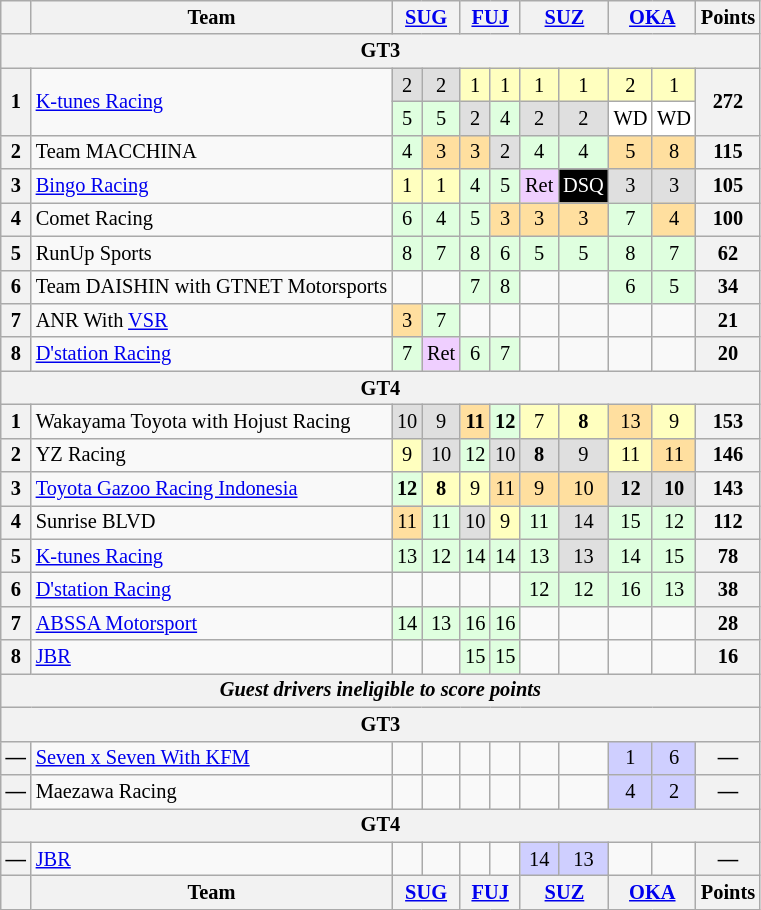<table class="wikitable" style="font-size: 85%; text-align:center;">
<tr>
<th></th>
<th>Team</th>
<th colspan="2"><a href='#'>SUG</a><br></th>
<th colspan="2"><a href='#'>FUJ</a><br></th>
<th colspan="2"><a href='#'>SUZ</a><br></th>
<th colspan="2"><a href='#'>OKA</a><br></th>
<th>Points</th>
</tr>
<tr>
<th colspan="20">GT3</th>
</tr>
<tr>
<th rowspan=2>1</th>
<td align="left" rowspan=2> <a href='#'>K-tunes Racing</a></td>
<td style="background:#DFDFDF;">2</td>
<td style="background:#DFDFDF;">2</td>
<td style="background:#FFFFBF;">1</td>
<td style="background:#FFFFBF;">1</td>
<td style="background:#FFFFBF;">1</td>
<td style="background:#FFFFBF;">1</td>
<td style="background:#FFFFBF;">2</td>
<td style="background:#FFFFBF;">1</td>
<th rowspan=2>272</th>
</tr>
<tr>
<td style="background:#DFFFDF;">5</td>
<td style="background:#DFFFDF;">5</td>
<td style="background:#DFDFDF;">2</td>
<td style="background:#DFFFDF;">4</td>
<td style="background:#DFDFDF;">2</td>
<td style="background:#DFDFDF;">2</td>
<td style="background:#FFFFFF;">WD</td>
<td style="background:#FFFFFF;">WD</td>
</tr>
<tr>
<th>2</th>
<td align="left"> Team MACCHINA</td>
<td style="background:#DFFFDF;">4</td>
<td style="background:#FFDF9F;">3</td>
<td style="background:#FFDF9F;">3</td>
<td style="background:#DFDFDF;">2</td>
<td style="background:#DFFFDF;">4</td>
<td style="background:#DFFFDF;">4</td>
<td style="background:#FFDF9F;">5</td>
<td style="background:#FFDF9F;">8</td>
<th>115</th>
</tr>
<tr>
<th>3</th>
<td align="left"> <a href='#'>Bingo Racing</a></td>
<td style="background:#FFFFBF;">1</td>
<td style="background:#FFFFBF;">1</td>
<td style="background:#DFFFDF;">4</td>
<td style="background:#DFFFDF;">5</td>
<td style="background:#EFCFFF;">Ret</td>
<td style="background-color:#000000;color:white">DSQ</td>
<td style="background:#DFDFDF;">3</td>
<td style="background:#DFDFDF;">3</td>
<th>105</th>
</tr>
<tr>
<th>4</th>
<td align="left"> Comet Racing</td>
<td style="background:#DFFFDF;">6</td>
<td style="background:#DFFFDF;">4</td>
<td style="background:#DFFFDF;">5</td>
<td style="background:#FFDF9F;">3</td>
<td style="background:#FFDF9F;">3</td>
<td style="background:#FFDF9F;">3</td>
<td style="background:#DFFFDF;">7</td>
<td style="background:#FFDF9F;">4</td>
<th>100</th>
</tr>
<tr>
<th>5</th>
<td align="left"> RunUp Sports</td>
<td style="background:#DFFFDF;">8</td>
<td style="background:#DFFFDF;">7</td>
<td style="background:#DFFFDF;">8</td>
<td style="background:#DFFFDF;">6</td>
<td style="background:#DFFFDF;">5</td>
<td style="background:#DFFFDF;">5</td>
<td style="background:#DFFFDF;">8</td>
<td style="background:#DFFFDF;">7</td>
<th>62</th>
</tr>
<tr>
<th>6</th>
<td align="left"> Team DAISHIN with GTNET Motorsports</td>
<td></td>
<td></td>
<td style="background:#DFFFDF;">7</td>
<td style="background:#DFFFDF;">8</td>
<td></td>
<td></td>
<td style="background:#DFFFDF;">6</td>
<td style="background:#DFFFDF;">5</td>
<th>34</th>
</tr>
<tr>
<th>7</th>
<td align="left"> ANR With <a href='#'>VSR</a></td>
<td style="background:#FFDF9F;">3</td>
<td style="background:#DFFFDF;">7</td>
<td></td>
<td></td>
<td></td>
<td></td>
<td></td>
<td></td>
<th>21</th>
</tr>
<tr>
<th>8</th>
<td align="left"> <a href='#'>D'station Racing</a></td>
<td style="background:#DFFFDF;">7</td>
<td style="background:#EFCFFF;">Ret</td>
<td style="background:#DFFFDF;">6</td>
<td style="background:#DFFFDF;">7</td>
<td></td>
<td></td>
<td></td>
<td></td>
<th>20</th>
</tr>
<tr>
<th colspan="20">GT4</th>
</tr>
<tr>
<th>1</th>
<td align="left"> Wakayama Toyota with Hojust Racing</td>
<td style="background:#DFDFDF;">10</td>
<td style="background:#DFDFDF;">9</td>
<td style="background:#FFDF9F;"><strong>11</strong></td>
<td style="background:#DFFFDF;"><strong>12</strong></td>
<td style="background:#FFFFBF;">7</td>
<td style="background:#FFFFBF;"><strong>8</strong></td>
<td style="background:#FFDF9F;">13</td>
<td style="background:#FFFFBF;">9</td>
<th>153</th>
</tr>
<tr>
<th>2</th>
<td align="left"> YZ Racing</td>
<td style="background:#FFFFBF;">9</td>
<td style="background:#DFDFDF;">10</td>
<td style="background:#DFFFDF;">12</td>
<td style="background:#DFDFDF;">10</td>
<td style="background:#DFDFDF;"><strong>8</strong></td>
<td style="background:#DFDFDF;">9</td>
<td style="background:#FFFFBF;">11</td>
<td style="background:#FFDF9F;">11</td>
<th>146</th>
</tr>
<tr>
<th>3</th>
<td align="left"> <a href='#'>Toyota Gazoo Racing Indonesia</a></td>
<td style="background:#DFFFDF;"><strong>12</strong></td>
<td style="background:#FFFFBF;"><strong>8</strong></td>
<td style="background:#FFFFBF;">9</td>
<td style="background:#FFDF9F;">11</td>
<td style="background:#FFDF9F;">9</td>
<td style="background:#FFDF9F;">10</td>
<td style="background:#DFDFDF;"><strong>12</strong></td>
<td style="background:#DFDFDF;"><strong>10</strong></td>
<th>143</th>
</tr>
<tr>
<th>4</th>
<td align="left"> Sunrise BLVD</td>
<td style="background:#FFDF9F;">11</td>
<td style="background:#DFFFDF;">11</td>
<td style="background:#DFDFDF;">10</td>
<td style="background:#FFFFBF;">9</td>
<td style="background:#DFFFDF;">11</td>
<td style="background:#DFDFDF;">14</td>
<td style="background:#DFFFDF;">15</td>
<td style="background:#DFFFDF;">12</td>
<th>112</th>
</tr>
<tr>
<th>5</th>
<td align="left"> <a href='#'>K-tunes Racing</a></td>
<td style="background:#DFFFDF;">13</td>
<td style="background:#DFFFDF;">12</td>
<td style="background:#DFFFDF;">14</td>
<td style="background:#DFFFDF;">14</td>
<td style="background:#DFFFDF;">13</td>
<td style="background:#DFDFDF;">13</td>
<td style="background:#DFFFDF;">14</td>
<td style="background:#DFFFDF;">15</td>
<th>78</th>
</tr>
<tr>
<th>6</th>
<td align="left"> <a href='#'>D'station Racing</a></td>
<td></td>
<td></td>
<td></td>
<td></td>
<td style="background:#DFFFDF;">12</td>
<td style="background:#DFFFDF;">12</td>
<td style="background:#DFFFDF;">16</td>
<td style="background:#DFFFDF;">13</td>
<th>38</th>
</tr>
<tr>
<th>7</th>
<td align="left"> <a href='#'>ABSSA Motorsport</a></td>
<td style="background:#DFFFDF;">14</td>
<td style="background:#DFFFDF;">13</td>
<td style="background:#DFFFDF;">16</td>
<td style="background:#DFFFDF;">16</td>
<td></td>
<td></td>
<td></td>
<td></td>
<th>28</th>
</tr>
<tr>
<th>8</th>
<td align="left"> <a href='#'>JBR</a></td>
<td></td>
<td></td>
<td style="background:#DFFFDF;">15</td>
<td style="background:#DFFFDF;">15</td>
<td></td>
<td></td>
<td></td>
<td></td>
<th>16</th>
</tr>
<tr>
<th colspan="14"><em>Guest drivers ineligible to score points</em></th>
</tr>
<tr>
<th colspan="18">GT3</th>
</tr>
<tr>
<th>—</th>
<td align="left"> <a href='#'>Seven x Seven With KFM</a></td>
<td></td>
<td></td>
<td></td>
<td></td>
<td></td>
<td></td>
<td style="background:#CFCFFF;">1</td>
<td style="background:#CFCFFF;">6</td>
<th>—</th>
</tr>
<tr>
<th>—</th>
<td align="left"> Maezawa Racing</td>
<td></td>
<td></td>
<td></td>
<td></td>
<td></td>
<td></td>
<td style="background:#CFCFFF;">4</td>
<td style="background:#CFCFFF;">2</td>
<th>—</th>
</tr>
<tr>
<th colspan="18">GT4</th>
</tr>
<tr>
<th>—</th>
<td align="left"> <a href='#'>JBR</a></td>
<td></td>
<td></td>
<td></td>
<td></td>
<td style="background:#CFCFFF;">14</td>
<td style="background:#CFCFFF;">13</td>
<td></td>
<td></td>
<th>—</th>
</tr>
<tr>
<th></th>
<th>Team</th>
<th colspan="2"><a href='#'>SUG</a><br></th>
<th colspan="2"><a href='#'>FUJ</a><br></th>
<th colspan="2"><a href='#'>SUZ</a><br></th>
<th colspan="2"><a href='#'>OKA</a><br></th>
<th>Points</th>
</tr>
</table>
